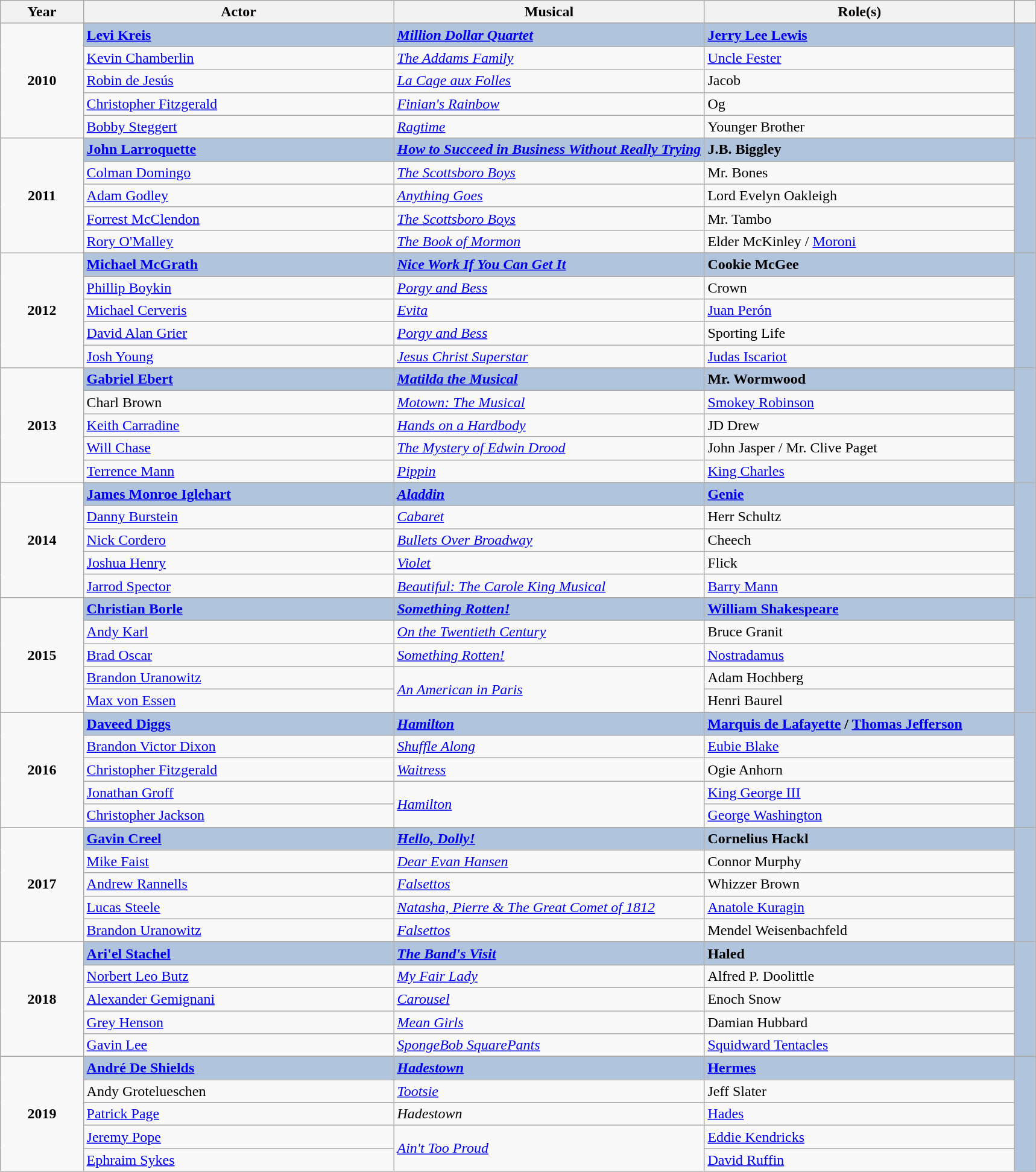<table class="wikitable sortable">
<tr>
<th scope="col" style="width:8%;">Year</th>
<th scope="col" style="width:30%;">Actor</th>
<th scope="col" style="width:30%;">Musical</th>
<th scope="col" style="width:30%;">Role(s)</th>
<th scope="col" style="width:2%;" class="unsortable"></th>
</tr>
<tr>
<td rowspan="6" align="center"><strong>2010</strong> <br> </td>
</tr>
<tr style="background:#B0C4DE">
<td><strong><a href='#'>Levi Kreis</a></strong></td>
<td><strong><em><a href='#'>Million Dollar Quartet</a></em></strong></td>
<td><strong><a href='#'>Jerry Lee Lewis</a></strong></td>
<td rowspan="6" align="center"></td>
</tr>
<tr>
<td><a href='#'>Kevin Chamberlin</a></td>
<td><em><a href='#'>The Addams Family</a></em></td>
<td><a href='#'>Uncle Fester</a></td>
</tr>
<tr>
<td><a href='#'>Robin de Jesús</a></td>
<td><em><a href='#'>La Cage aux Folles</a></em></td>
<td>Jacob</td>
</tr>
<tr>
<td><a href='#'>Christopher Fitzgerald</a></td>
<td><em><a href='#'>Finian's Rainbow</a></em></td>
<td>Og</td>
</tr>
<tr>
<td><a href='#'>Bobby Steggert</a></td>
<td><em><a href='#'>Ragtime</a></em></td>
<td>Younger Brother</td>
</tr>
<tr>
<td rowspan="6" align="center"><strong>2011</strong> <br> </td>
</tr>
<tr style="background:#B0C4DE">
<td><strong><a href='#'>John Larroquette</a></strong></td>
<td><strong><em><a href='#'>How to Succeed in Business Without Really Trying</a></em></strong></td>
<td><strong>J.B. Biggley</strong></td>
<td rowspan="6" align="center"></td>
</tr>
<tr>
<td><a href='#'>Colman Domingo</a></td>
<td><em><a href='#'>The Scottsboro Boys</a></em></td>
<td>Mr. Bones</td>
</tr>
<tr>
<td><a href='#'>Adam Godley</a></td>
<td><em><a href='#'>Anything Goes</a></em></td>
<td>Lord Evelyn Oakleigh</td>
</tr>
<tr>
<td><a href='#'>Forrest McClendon</a></td>
<td><em><a href='#'>The Scottsboro Boys</a></em></td>
<td>Mr. Tambo</td>
</tr>
<tr>
<td><a href='#'>Rory O'Malley</a></td>
<td><em><a href='#'>The Book of Mormon</a></em></td>
<td>Elder McKinley / <a href='#'>Moroni</a></td>
</tr>
<tr>
<td rowspan="6" align="center"><strong>2012</strong> <br> </td>
</tr>
<tr style="background:#B0C4DE">
<td><strong><a href='#'>Michael McGrath</a></strong></td>
<td><strong><em><a href='#'>Nice Work If You Can Get It</a></em></strong></td>
<td><strong>Cookie McGee</strong></td>
<td rowspan="6" align="center"></td>
</tr>
<tr>
<td><a href='#'>Phillip Boykin</a></td>
<td><em><a href='#'>Porgy and Bess</a></em></td>
<td>Crown</td>
</tr>
<tr>
<td><a href='#'>Michael Cerveris</a></td>
<td><em><a href='#'>Evita</a></em></td>
<td><a href='#'>Juan Perón</a></td>
</tr>
<tr>
<td><a href='#'>David Alan Grier</a></td>
<td><em><a href='#'>Porgy and Bess</a></em></td>
<td>Sporting Life</td>
</tr>
<tr>
<td><a href='#'>Josh Young</a></td>
<td><em><a href='#'>Jesus Christ Superstar</a></em></td>
<td><a href='#'>Judas Iscariot</a></td>
</tr>
<tr>
<td rowspan="6" align="center"><strong>2013</strong> <br> </td>
</tr>
<tr style="background:#B0C4DE">
<td><strong><a href='#'>Gabriel Ebert</a></strong></td>
<td><strong><em><a href='#'>Matilda the Musical</a></em></strong></td>
<td><strong>Mr. Wormwood</strong></td>
<td rowspan="6" align="center"></td>
</tr>
<tr>
<td>Charl Brown</td>
<td><em><a href='#'>Motown: The Musical</a></em></td>
<td><a href='#'>Smokey Robinson</a></td>
</tr>
<tr>
<td><a href='#'>Keith Carradine</a></td>
<td><em><a href='#'>Hands on a Hardbody</a></em></td>
<td>JD Drew</td>
</tr>
<tr>
<td><a href='#'>Will Chase</a></td>
<td><em><a href='#'>The Mystery of Edwin Drood</a></em></td>
<td>John Jasper / Mr. Clive Paget</td>
</tr>
<tr>
<td><a href='#'>Terrence Mann</a></td>
<td><em><a href='#'>Pippin</a></em></td>
<td><a href='#'>King Charles</a></td>
</tr>
<tr>
<td rowspan="6" align="center"><strong>2014</strong> <br> </td>
</tr>
<tr style="background:#B0C4DE">
<td><strong><a href='#'>James Monroe Iglehart</a></strong></td>
<td><strong><em><a href='#'>Aladdin</a></em></strong></td>
<td><strong><a href='#'>Genie</a></strong></td>
<td rowspan="6" align="center"></td>
</tr>
<tr>
<td><a href='#'>Danny Burstein</a></td>
<td><em><a href='#'>Cabaret</a></em></td>
<td>Herr Schultz</td>
</tr>
<tr>
<td><a href='#'>Nick Cordero</a></td>
<td><em><a href='#'>Bullets Over Broadway</a></em></td>
<td>Cheech</td>
</tr>
<tr>
<td><a href='#'>Joshua Henry</a></td>
<td><em><a href='#'>Violet</a></em></td>
<td>Flick</td>
</tr>
<tr>
<td><a href='#'>Jarrod Spector</a></td>
<td><em><a href='#'>Beautiful: The Carole King Musical</a></em></td>
<td><a href='#'>Barry Mann</a></td>
</tr>
<tr>
<td rowspan="6" align="center"><strong>2015</strong> <br> </td>
</tr>
<tr style="background:#B0C4DE">
<td><strong><a href='#'>Christian Borle</a></strong></td>
<td><strong><em><a href='#'>Something Rotten!</a></em></strong></td>
<td><strong><a href='#'>William Shakespeare</a></strong></td>
<td rowspan="6" align="center"></td>
</tr>
<tr>
<td><a href='#'>Andy Karl</a></td>
<td><em><a href='#'>On the Twentieth Century</a></em></td>
<td>Bruce Granit</td>
</tr>
<tr>
<td><a href='#'>Brad Oscar</a></td>
<td><em><a href='#'>Something Rotten!</a></em></td>
<td><a href='#'>Nostradamus</a></td>
</tr>
<tr>
<td><a href='#'>Brandon Uranowitz</a></td>
<td rowspan="2"><em><a href='#'>An American in Paris</a></em></td>
<td>Adam Hochberg</td>
</tr>
<tr>
<td><a href='#'>Max von Essen</a></td>
<td>Henri Baurel</td>
</tr>
<tr>
<td rowspan="6" align="center"><strong>2016</strong> <br> </td>
</tr>
<tr style="background:#B0C4DE">
<td><strong><a href='#'>Daveed Diggs</a></strong></td>
<td><strong><em><a href='#'>Hamilton</a></em></strong></td>
<td><strong><a href='#'>Marquis de Lafayette</a> / <a href='#'>Thomas Jefferson</a></strong></td>
<td rowspan="6" align="center"></td>
</tr>
<tr>
<td><a href='#'>Brandon Victor Dixon</a></td>
<td><em><a href='#'>Shuffle Along</a></em></td>
<td><a href='#'>Eubie Blake</a></td>
</tr>
<tr>
<td><a href='#'>Christopher Fitzgerald</a></td>
<td><em><a href='#'>Waitress</a></em></td>
<td>Ogie Anhorn</td>
</tr>
<tr>
<td><a href='#'>Jonathan Groff</a></td>
<td rowspan="2"><em><a href='#'>Hamilton</a></em></td>
<td><a href='#'>King George III</a></td>
</tr>
<tr>
<td><a href='#'>Christopher Jackson</a></td>
<td><a href='#'>George Washington</a></td>
</tr>
<tr>
<td rowspan="6" align="center"><strong>2017</strong> <br> </td>
</tr>
<tr style="background:#B0C4DE">
<td><strong><a href='#'>Gavin Creel</a></strong></td>
<td><strong><em><a href='#'>Hello, Dolly!</a></em></strong></td>
<td><strong>Cornelius Hackl</strong></td>
<td rowspan="6" align="center"></td>
</tr>
<tr>
<td><a href='#'>Mike Faist</a></td>
<td><em><a href='#'>Dear Evan Hansen</a></em></td>
<td>Connor Murphy</td>
</tr>
<tr>
<td><a href='#'>Andrew Rannells</a></td>
<td><em><a href='#'>Falsettos</a></em></td>
<td>Whizzer Brown</td>
</tr>
<tr>
<td><a href='#'>Lucas Steele</a></td>
<td><em><a href='#'>Natasha, Pierre & The Great Comet of 1812</a></em></td>
<td><a href='#'>Anatole Kuragin</a></td>
</tr>
<tr>
<td><a href='#'>Brandon Uranowitz</a></td>
<td><em><a href='#'>Falsettos</a></em></td>
<td>Mendel Weisenbachfeld</td>
</tr>
<tr>
<td rowspan="6" align="center"><strong>2018</strong> <br> </td>
</tr>
<tr style="background:#B0C4DE">
<td><strong><a href='#'>Ari'el Stachel</a></strong></td>
<td><strong><em><a href='#'>The Band's Visit</a></em></strong></td>
<td><strong>Haled</strong></td>
<td rowspan="6" align="center"></td>
</tr>
<tr>
<td><a href='#'>Norbert Leo Butz</a></td>
<td><em><a href='#'>My Fair Lady</a></em></td>
<td>Alfred P. Doolittle</td>
</tr>
<tr>
<td><a href='#'>Alexander Gemignani</a></td>
<td><em><a href='#'>Carousel</a></em></td>
<td>Enoch Snow</td>
</tr>
<tr>
<td><a href='#'>Grey Henson</a></td>
<td><em><a href='#'>Mean Girls</a></em></td>
<td>Damian Hubbard</td>
</tr>
<tr>
<td><a href='#'>Gavin Lee</a></td>
<td><em><a href='#'>SpongeBob SquarePants</a></em></td>
<td><a href='#'>Squidward Tentacles</a></td>
</tr>
<tr>
<td rowspan="6" align="center"><strong>2019</strong> <br> </td>
</tr>
<tr style="background:#B0C4DE">
<td><strong><a href='#'>André De Shields</a></strong></td>
<td><strong><em><a href='#'>Hadestown</a></em></strong></td>
<td><strong><a href='#'>Hermes</a></strong></td>
<td rowspan="6" align="center"></td>
</tr>
<tr>
<td>Andy Grotelueschen</td>
<td><em><a href='#'>Tootsie</a></em></td>
<td>Jeff Slater</td>
</tr>
<tr>
<td><a href='#'>Patrick Page</a></td>
<td><em>Hadestown</em></td>
<td><a href='#'>Hades</a></td>
</tr>
<tr>
<td><a href='#'>Jeremy Pope</a></td>
<td rowspan="2"><em><a href='#'>Ain't Too Proud</a></em></td>
<td><a href='#'>Eddie Kendricks</a></td>
</tr>
<tr>
<td><a href='#'>Ephraim Sykes</a></td>
<td><a href='#'>David Ruffin</a></td>
</tr>
</table>
